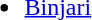<table>
<tr>
<td valign="top"><br><ul><li><a href='#'>Binjari</a></li></ul></td>
</tr>
</table>
